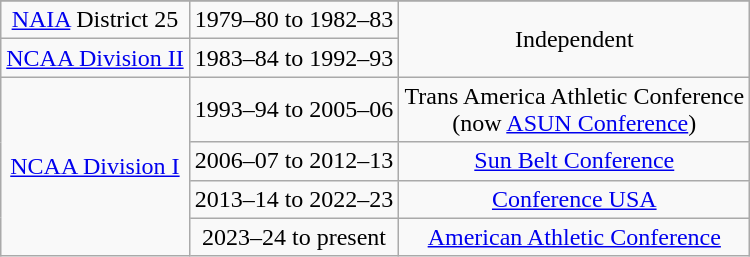<table class="wikitable">
<tr>
</tr>
<tr style="text-align:center;">
<td><a href='#'>NAIA</a> District 25</td>
<td>1979–80 to 1982–83</td>
<td rowspan="2">Independent</td>
</tr>
<tr style="text-align:center;">
<td><a href='#'>NCAA Division II</a></td>
<td>1983–84 to 1992–93</td>
</tr>
<tr style="text-align:center;">
<td rowspan="4"><a href='#'>NCAA Division I</a></td>
<td>1993–94 to 2005–06</td>
<td>Trans America Athletic Conference<br>(now <a href='#'>ASUN Conference</a>)</td>
</tr>
<tr style="text-align:center;">
<td>2006–07 to 2012–13</td>
<td><a href='#'>Sun Belt Conference</a></td>
</tr>
<tr style="text-align:center;">
<td>2013–14 to 2022–23</td>
<td><a href='#'>Conference USA</a></td>
</tr>
<tr style="text-align:center;">
<td>2023–24 to present</td>
<td><a href='#'>American Athletic Conference</a></td>
</tr>
</table>
